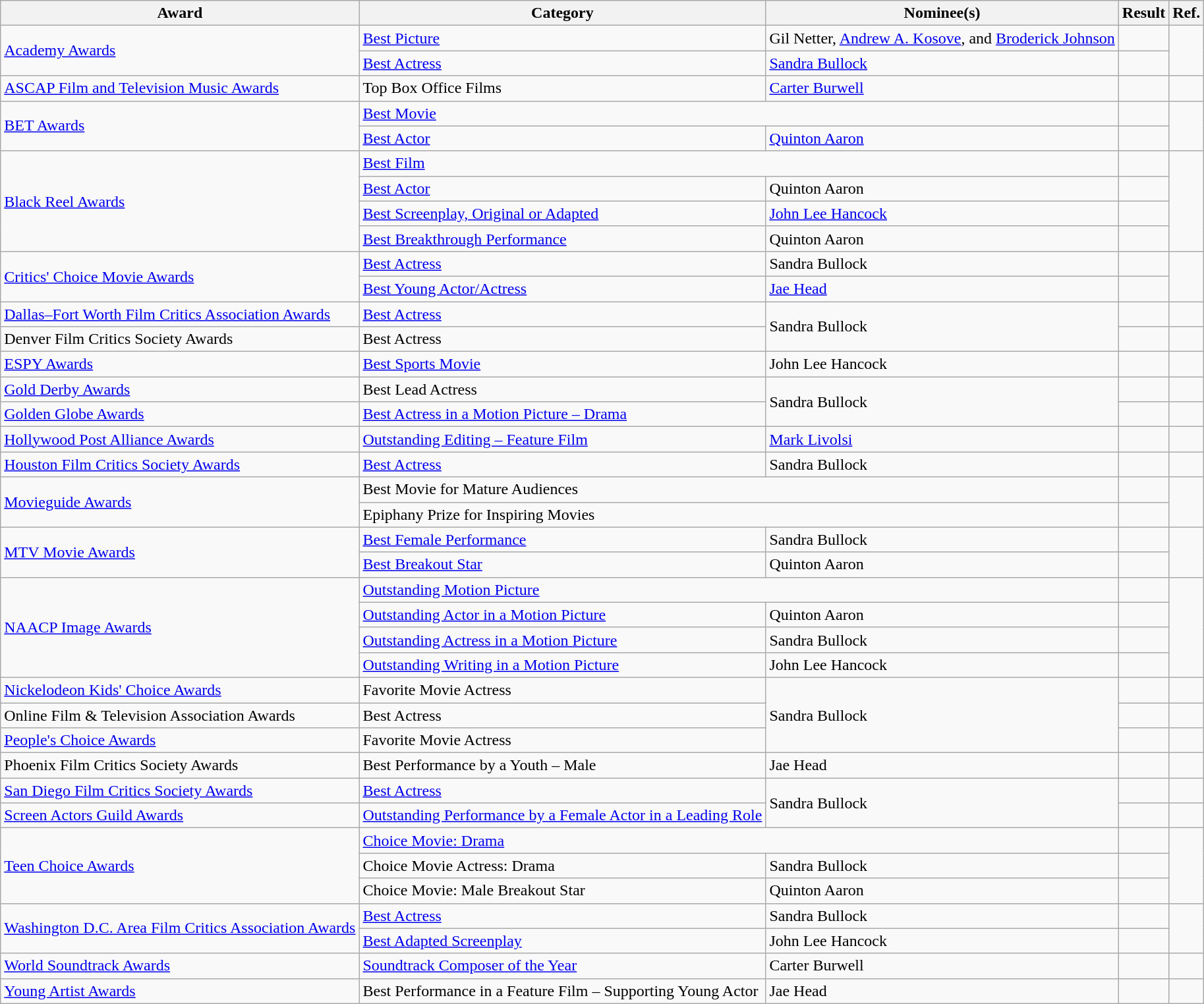<table class="wikitable sortable">
<tr>
<th>Award</th>
<th>Category</th>
<th>Nominee(s)</th>
<th>Result</th>
<th>Ref.</th>
</tr>
<tr>
<td rowspan="2"><a href='#'>Academy Awards</a></td>
<td><a href='#'>Best Picture</a></td>
<td>Gil Netter, <a href='#'>Andrew A. Kosove</a>, and <a href='#'>Broderick Johnson</a></td>
<td></td>
<td align="center" rowspan="2"></td>
</tr>
<tr>
<td><a href='#'>Best Actress</a></td>
<td><a href='#'>Sandra Bullock</a></td>
<td></td>
</tr>
<tr>
<td><a href='#'>ASCAP Film and Television Music Awards</a></td>
<td>Top Box Office Films</td>
<td><a href='#'>Carter Burwell</a></td>
<td></td>
<td align="center"></td>
</tr>
<tr>
<td rowspan="2"><a href='#'>BET Awards</a></td>
<td colspan="2"><a href='#'>Best Movie</a></td>
<td></td>
<td align="center" rowspan="2"></td>
</tr>
<tr>
<td><a href='#'>Best Actor</a></td>
<td><a href='#'>Quinton Aaron</a></td>
<td></td>
</tr>
<tr>
<td rowspan="4"><a href='#'>Black Reel Awards</a></td>
<td colspan="2"><a href='#'>Best Film</a></td>
<td></td>
<td align="center" rowspan="4"></td>
</tr>
<tr>
<td><a href='#'>Best Actor</a></td>
<td>Quinton Aaron</td>
<td></td>
</tr>
<tr>
<td><a href='#'>Best Screenplay, Original or Adapted</a></td>
<td><a href='#'>John Lee Hancock</a></td>
<td></td>
</tr>
<tr>
<td><a href='#'>Best Breakthrough Performance</a></td>
<td>Quinton Aaron</td>
<td></td>
</tr>
<tr>
<td rowspan="2"><a href='#'>Critics' Choice Movie Awards</a></td>
<td><a href='#'>Best Actress</a></td>
<td>Sandra Bullock</td>
<td></td>
<td align="center" rowspan="2"></td>
</tr>
<tr>
<td><a href='#'>Best Young Actor/Actress</a></td>
<td><a href='#'>Jae Head</a></td>
<td></td>
</tr>
<tr>
<td><a href='#'>Dallas–Fort Worth Film Critics Association Awards</a></td>
<td><a href='#'>Best Actress</a></td>
<td rowspan="2">Sandra Bullock</td>
<td></td>
<td align="center"></td>
</tr>
<tr>
<td>Denver Film Critics Society Awards</td>
<td>Best Actress</td>
<td></td>
<td align="center"></td>
</tr>
<tr>
<td><a href='#'>ESPY Awards</a></td>
<td><a href='#'>Best Sports Movie</a></td>
<td>John Lee Hancock</td>
<td></td>
<td align="center"></td>
</tr>
<tr>
<td><a href='#'>Gold Derby Awards</a></td>
<td>Best Lead Actress</td>
<td rowspan="2">Sandra Bullock</td>
<td></td>
<td align="center"></td>
</tr>
<tr>
<td><a href='#'>Golden Globe Awards</a></td>
<td><a href='#'>Best Actress in a Motion Picture – Drama</a></td>
<td></td>
<td align="center"></td>
</tr>
<tr>
<td><a href='#'>Hollywood Post Alliance Awards</a></td>
<td><a href='#'>Outstanding Editing – Feature Film</a></td>
<td><a href='#'>Mark Livolsi</a></td>
<td></td>
<td align="center"></td>
</tr>
<tr>
<td><a href='#'>Houston Film Critics Society Awards</a></td>
<td><a href='#'>Best Actress</a></td>
<td>Sandra Bullock</td>
<td></td>
<td align="center"></td>
</tr>
<tr>
<td rowspan="2"><a href='#'>Movieguide Awards</a></td>
<td colspan="2">Best Movie for Mature Audiences</td>
<td></td>
<td align="center" rowspan="2"></td>
</tr>
<tr>
<td colspan="2">Epiphany Prize for Inspiring Movies</td>
<td></td>
</tr>
<tr>
<td rowspan="2"><a href='#'>MTV Movie Awards</a></td>
<td><a href='#'>Best Female Performance</a></td>
<td>Sandra Bullock</td>
<td></td>
<td align="center" rowspan="2"></td>
</tr>
<tr>
<td><a href='#'>Best Breakout Star</a></td>
<td>Quinton Aaron</td>
<td></td>
</tr>
<tr>
<td rowspan="4"><a href='#'>NAACP Image Awards</a></td>
<td colspan="2"><a href='#'>Outstanding Motion Picture</a></td>
<td></td>
<td align="center" rowspan="4"></td>
</tr>
<tr>
<td><a href='#'>Outstanding Actor in a Motion Picture</a></td>
<td>Quinton Aaron</td>
<td></td>
</tr>
<tr>
<td><a href='#'>Outstanding Actress in a Motion Picture</a></td>
<td>Sandra Bullock</td>
<td></td>
</tr>
<tr>
<td><a href='#'>Outstanding Writing in a Motion Picture</a></td>
<td>John Lee Hancock</td>
<td></td>
</tr>
<tr>
<td><a href='#'>Nickelodeon Kids' Choice Awards</a></td>
<td>Favorite Movie Actress</td>
<td rowspan="3">Sandra Bullock</td>
<td></td>
<td align="center"></td>
</tr>
<tr>
<td>Online Film & Television Association Awards</td>
<td>Best Actress</td>
<td></td>
<td align="center"></td>
</tr>
<tr>
<td><a href='#'>People's Choice Awards</a></td>
<td>Favorite Movie Actress</td>
<td></td>
<td align="center"></td>
</tr>
<tr>
<td>Phoenix Film Critics Society Awards</td>
<td>Best Performance by a Youth – Male</td>
<td>Jae Head</td>
<td></td>
<td align="center"></td>
</tr>
<tr>
<td><a href='#'>San Diego Film Critics Society Awards</a></td>
<td><a href='#'>Best Actress</a></td>
<td rowspan="2">Sandra Bullock</td>
<td></td>
<td align="center"></td>
</tr>
<tr>
<td><a href='#'>Screen Actors Guild Awards</a></td>
<td><a href='#'>Outstanding Performance by a Female Actor in a Leading Role</a></td>
<td></td>
<td align="center"></td>
</tr>
<tr>
<td rowspan="3"><a href='#'>Teen Choice Awards</a></td>
<td colspan="2"><a href='#'>Choice Movie: Drama</a></td>
<td></td>
<td align="center" rowspan="3"></td>
</tr>
<tr>
<td>Choice Movie Actress: Drama</td>
<td>Sandra Bullock</td>
<td></td>
</tr>
<tr>
<td>Choice Movie: Male Breakout Star</td>
<td>Quinton Aaron</td>
<td></td>
</tr>
<tr>
<td rowspan="2"><a href='#'>Washington D.C. Area Film Critics Association Awards</a></td>
<td><a href='#'>Best Actress</a></td>
<td>Sandra Bullock</td>
<td></td>
<td align="center" rowspan="2"></td>
</tr>
<tr>
<td><a href='#'>Best Adapted Screenplay</a></td>
<td>John Lee Hancock</td>
<td></td>
</tr>
<tr>
<td><a href='#'>World Soundtrack Awards</a></td>
<td><a href='#'>Soundtrack Composer of the Year</a></td>
<td>Carter Burwell</td>
<td></td>
<td align="center"></td>
</tr>
<tr>
<td><a href='#'>Young Artist Awards</a></td>
<td>Best Performance in a Feature Film – Supporting Young Actor</td>
<td>Jae Head</td>
<td></td>
<td align="center"></td>
</tr>
</table>
